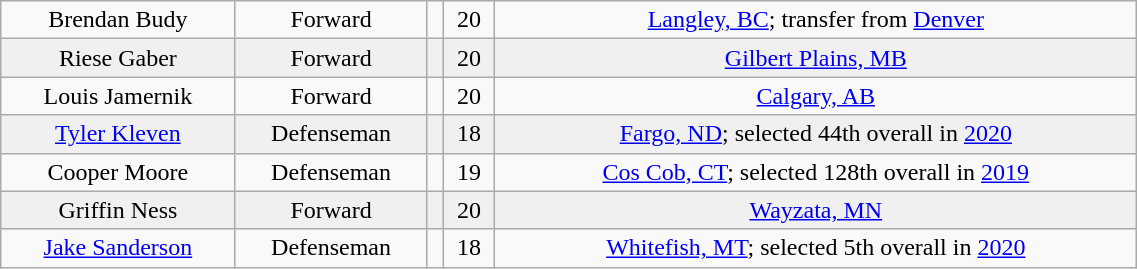<table class="wikitable" width="60%">
<tr align="center" bgcolor="">
<td>Brendan Budy</td>
<td>Forward</td>
<td></td>
<td>20</td>
<td><a href='#'>Langley, BC</a>; transfer from <a href='#'>Denver</a></td>
</tr>
<tr align="center" bgcolor="f0f0f0">
<td>Riese Gaber</td>
<td>Forward</td>
<td></td>
<td>20</td>
<td><a href='#'>Gilbert Plains, MB</a></td>
</tr>
<tr align="center" bgcolor="">
<td>Louis Jamernik</td>
<td>Forward</td>
<td></td>
<td>20</td>
<td><a href='#'>Calgary, AB</a></td>
</tr>
<tr align="center" bgcolor="f0f0f0">
<td><a href='#'>Tyler Kleven</a></td>
<td>Defenseman</td>
<td></td>
<td>18</td>
<td><a href='#'>Fargo, ND</a>; selected 44th overall in <a href='#'>2020</a></td>
</tr>
<tr align="center" bgcolor="">
<td>Cooper Moore</td>
<td>Defenseman</td>
<td></td>
<td>19</td>
<td><a href='#'>Cos Cob, CT</a>; selected 128th overall in <a href='#'>2019</a></td>
</tr>
<tr align="center" bgcolor="f0f0f0">
<td>Griffin Ness</td>
<td>Forward</td>
<td></td>
<td>20</td>
<td><a href='#'>Wayzata, MN</a></td>
</tr>
<tr align="center" bgcolor="">
<td><a href='#'>Jake Sanderson</a></td>
<td>Defenseman</td>
<td></td>
<td>18</td>
<td><a href='#'>Whitefish, MT</a>; selected 5th overall in <a href='#'>2020</a></td>
</tr>
</table>
